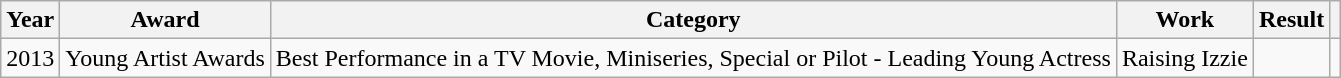<table class="wikitable">
<tr>
<th>Year</th>
<th>Award</th>
<th>Category</th>
<th>Work</th>
<th>Result</th>
<th></th>
</tr>
<tr>
<td>2013</td>
<td>Young Artist Awards</td>
<td>Best Performance in a TV Movie, Miniseries, Special or Pilot - Leading Young Actress</td>
<td>Raising Izzie</td>
<td></td>
<td></td>
</tr>
</table>
